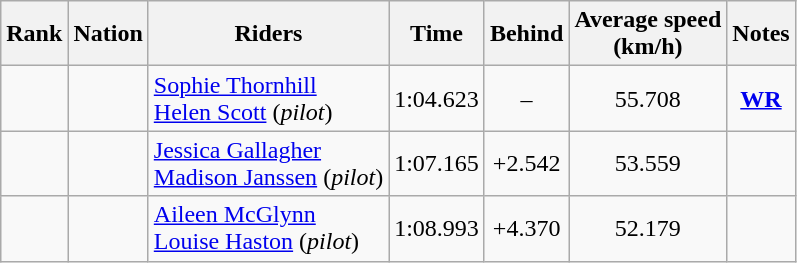<table class="wikitable sortable" style="text-align:center">
<tr>
<th>Rank</th>
<th>Nation</th>
<th>Riders</th>
<th>Time</th>
<th>Behind</th>
<th>Average speed<br>(km/h)</th>
<th>Notes</th>
</tr>
<tr>
<td></td>
<td align="left"></td>
<td align="left"><a href='#'>Sophie Thornhill</a><br><a href='#'>Helen Scott</a> (<em>pilot</em>)</td>
<td>1:04.623</td>
<td>–</td>
<td>55.708</td>
<td><strong><a href='#'>WR</a></strong></td>
</tr>
<tr>
<td></td>
<td align="left"></td>
<td align="left"><a href='#'>Jessica Gallagher</a><br><a href='#'>Madison Janssen</a> (<em>pilot</em>)</td>
<td>1:07.165</td>
<td>+2.542</td>
<td>53.559</td>
<td></td>
</tr>
<tr>
<td></td>
<td align="left"></td>
<td align="left"><a href='#'>Aileen McGlynn</a><br><a href='#'>Louise Haston</a> (<em>pilot</em>)</td>
<td>1:08.993</td>
<td>+4.370</td>
<td>52.179</td>
<td></td>
</tr>
</table>
